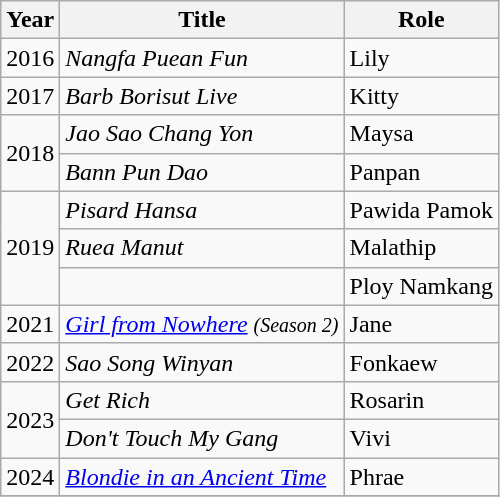<table class="wikitable">
<tr>
<th>Year</th>
<th>Title</th>
<th>Role</th>
</tr>
<tr>
<td>2016</td>
<td><em>Nangfa Puean Fun </em></td>
<td>Lily</td>
</tr>
<tr>
<td>2017</td>
<td><em>Barb Borisut Live</em></td>
<td>Kitty</td>
</tr>
<tr>
<td rowspan = "2">2018</td>
<td><em>Jao Sao Chang Yon</em></td>
<td>Maysa</td>
</tr>
<tr>
<td><em>Bann Pun Dao</em></td>
<td>Panpan</td>
</tr>
<tr>
<td rowspan = "3">2019</td>
<td><em>Pisard Hansa</em></td>
<td>Pawida Pamok</td>
</tr>
<tr>
<td><em>Ruea Manut</em></td>
<td>Malathip</td>
</tr>
<tr>
<td><em></em></td>
<td>Ploy Namkang</td>
</tr>
<tr>
<td>2021</td>
<td><em><a href='#'>Girl from Nowhere</a> <small>(Season 2)</small></em></td>
<td>Jane</td>
</tr>
<tr>
<td>2022</td>
<td><em>Sao Song Winyan</em></td>
<td>Fonkaew</td>
</tr>
<tr>
<td rowspan="2">2023</td>
<td><em>Get Rich</em></td>
<td>Rosarin</td>
</tr>
<tr>
<td><em>Don't Touch My Gang</em></td>
<td>Vivi</td>
</tr>
<tr>
<td>2024</td>
<td><em><a href='#'>Blondie in an Ancient Time</a></em></td>
<td>Phrae</td>
</tr>
<tr>
</tr>
</table>
